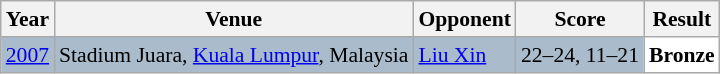<table class="sortable wikitable" style="font-size: 90%;">
<tr>
<th>Year</th>
<th>Venue</th>
<th>Opponent</th>
<th>Score</th>
<th>Result</th>
</tr>
<tr style="background:#AABBCC">
<td align="center"><a href='#'>2007</a></td>
<td align="left">Stadium Juara, <a href='#'>Kuala Lumpur</a>, Malaysia</td>
<td align="left"> <a href='#'>Liu Xin</a></td>
<td align="left">22–24, 11–21</td>
<td style="text-align:left; background:white"> <strong>Bronze</strong></td>
</tr>
</table>
